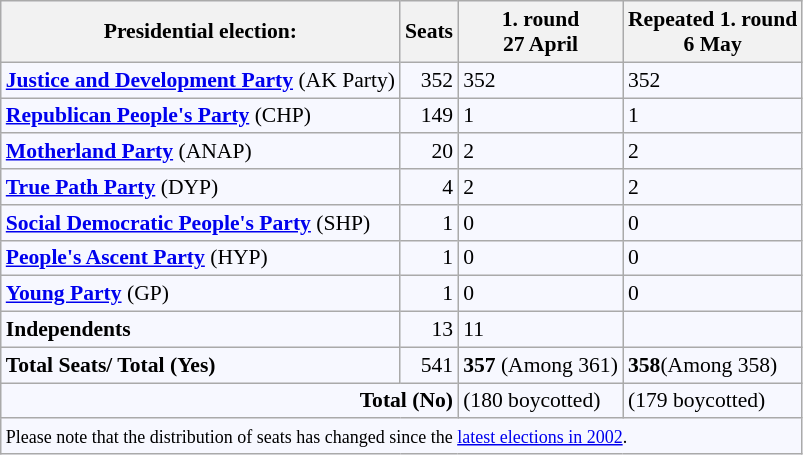<table class="wikitable" style="border:1px solid #8888AA; background:#F7F8FF; padding:0; font-size:90%;">
<tr align=center>
<th>Presidential election:</th>
<th colspan=2>Seats</th>
<th>1. round <br> 27 April</th>
<th>Repeated 1. round <br>6 May</th>
</tr>
<tr>
<td><strong><a href='#'>Justice and Development Party</a></strong> (AK Party)</td>
<td style="text-align:right;" colspan="2">352</td>
<td>352</td>
<td>352</td>
</tr>
<tr>
<td><strong><a href='#'>Republican People's Party</a></strong> (CHP)</td>
<td style="text-align:right;" colspan="2">149</td>
<td>1</td>
<td>1</td>
</tr>
<tr>
<td><strong><a href='#'>Motherland Party</a></strong> (ANAP)</td>
<td style="text-align:right;" colspan="2">20</td>
<td>2</td>
<td>2</td>
</tr>
<tr>
<td><strong><a href='#'>True Path Party</a></strong> (DYP)</td>
<td style="text-align:right;" colspan="2">4</td>
<td>2</td>
<td>2</td>
</tr>
<tr>
<td><strong><a href='#'>Social Democratic People's Party</a></strong> (SHP)</td>
<td style="text-align:right;" colspan="2">1</td>
<td>0</td>
<td>0</td>
</tr>
<tr>
<td><strong><a href='#'>People's Ascent Party</a></strong> (HYP)</td>
<td style="text-align:right;" colspan="2">1</td>
<td>0</td>
<td>0</td>
</tr>
<tr>
<td><strong><a href='#'>Young Party</a></strong>  (GP)</td>
<td style="text-align:right;" colspan="2">1</td>
<td>0</td>
<td>0</td>
</tr>
<tr>
<td><strong>Independents</strong></td>
<td style="text-align:right;" colspan="2">13</td>
<td>11</td>
<td></td>
</tr>
<tr>
<td><strong>Total Seats/ Total (Yes)</strong></td>
<td style="text-align:right;" colspan="2">541</td>
<td><strong>357</strong> (Among 361)</td>
<td><strong>358</strong>(Among 358)</td>
</tr>
<tr>
<td style="text-align:right;" colspan="3"><strong>Total (No)</strong></td>
<td>(180 boycotted)</td>
<td>(179 boycotted)</td>
</tr>
<tr>
<td colspan=5><small>Please note that the distribution of seats has changed since the <a href='#'>latest elections in 2002</a>.</small></td>
</tr>
</table>
